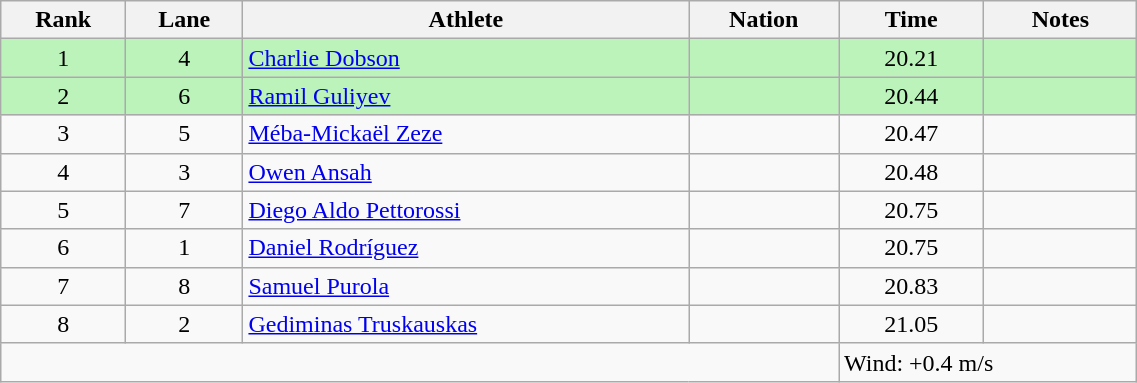<table class="wikitable sortable" style="text-align:center;width: 60%;">
<tr>
<th scope="col">Rank</th>
<th scope="col">Lane</th>
<th scope="col">Athlete</th>
<th scope="col">Nation</th>
<th scope="col">Time</th>
<th scope="col">Notes</th>
</tr>
<tr bgcolor=bbf3bb>
<td>1</td>
<td>4</td>
<td align=left><a href='#'>Charlie Dobson</a></td>
<td align=left></td>
<td>20.21</td>
<td></td>
</tr>
<tr bgcolor=bbf3bb>
<td>2</td>
<td>6</td>
<td align=left><a href='#'>Ramil Guliyev</a></td>
<td align=left></td>
<td>20.44</td>
<td></td>
</tr>
<tr>
<td>3</td>
<td>5</td>
<td align=left><a href='#'>Méba-Mickaël Zeze</a></td>
<td align=left></td>
<td>20.47</td>
<td></td>
</tr>
<tr>
<td>4</td>
<td>3</td>
<td align=left><a href='#'>Owen Ansah</a></td>
<td align=left></td>
<td>20.48</td>
<td></td>
</tr>
<tr>
<td>5</td>
<td>7</td>
<td align=left><a href='#'>Diego Aldo Pettorossi</a></td>
<td align=left></td>
<td>20.75</td>
<td></td>
</tr>
<tr>
<td>6</td>
<td>1</td>
<td align=left><a href='#'>Daniel Rodríguez</a></td>
<td align=left></td>
<td>20.75</td>
<td></td>
</tr>
<tr>
<td>7</td>
<td>8</td>
<td align=left><a href='#'>Samuel Purola</a></td>
<td align=left></td>
<td>20.83</td>
<td></td>
</tr>
<tr>
<td>8</td>
<td>2</td>
<td align=left><a href='#'>Gediminas Truskauskas</a></td>
<td align=left></td>
<td>21.05</td>
<td></td>
</tr>
<tr class="sortbottom">
<td colspan="4"></td>
<td colspan="2" style="text-align:left;">Wind: +0.4 m/s</td>
</tr>
</table>
